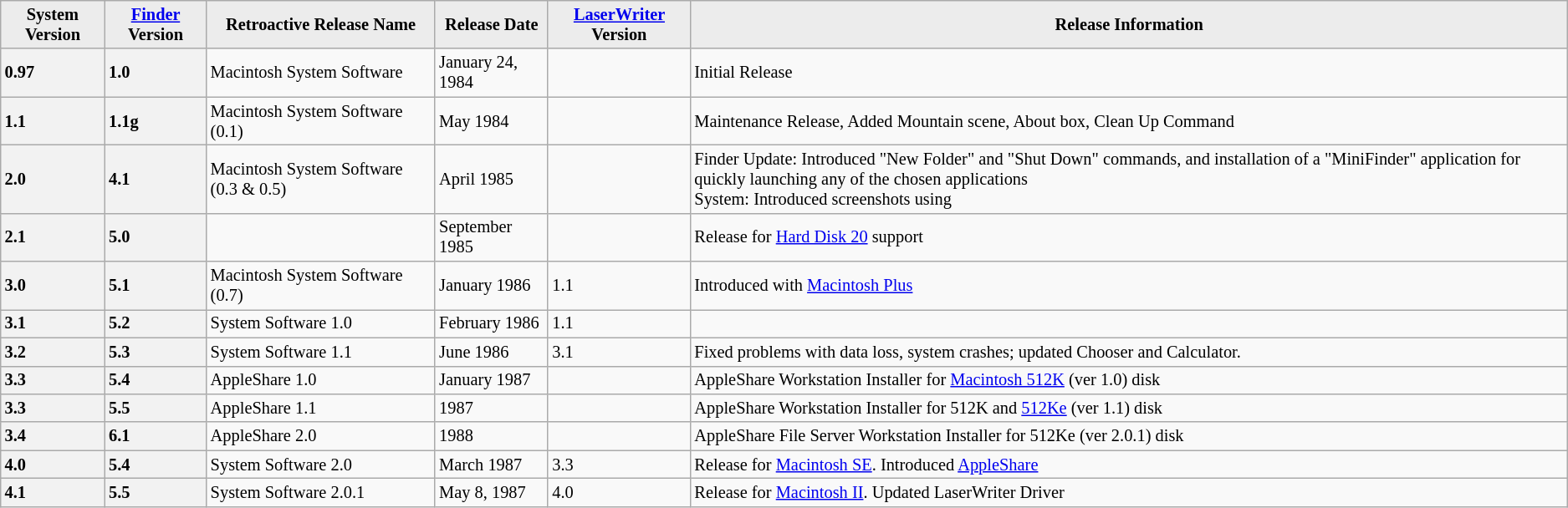<table border="1" cellpadding="1" cellspacing="0" style="font-size: 85%; border: gray solid 1px; border-collapse: collapse;" class="wikitable">
<tr>
<th style="background: #ececec;">System Version</th>
<th style="background: #ececec;"><a href='#'>Finder</a> Version</th>
<th style="background: #ececec;">Retroactive Release Name</th>
<th style="background: #ececec;">Release Date</th>
<th style="background: #ececec;"><a href='#'>LaserWriter</a> Version</th>
<th style="background: #ececec;">Release Information</th>
</tr>
<tr>
<th style="text-align:left;">0.97</th>
<th style="text-align:left;">1.0</th>
<td style="text-align:left;">Macintosh System Software</td>
<td>January 24, 1984</td>
<td></td>
<td>Initial Release</td>
</tr>
<tr>
<th style="text-align:left;">1.1</th>
<th style="text-align:left;">1.1g</th>
<td style="text-align:left;">Macintosh System Software (0.1)</td>
<td>May 1984</td>
<td></td>
<td>Maintenance Release, Added Mountain scene, About box, Clean Up Command</td>
</tr>
<tr>
<th style="text-align:left;">2.0</th>
<th style="text-align:left;">4.1</th>
<td style="text-align:left;">Macintosh System Software (0.3 & 0.5)</td>
<td>April 1985</td>
<td></td>
<td>Finder Update: Introduced "New Folder" and "Shut Down" commands, and installation of a "MiniFinder" application for quickly launching any of the chosen applications<br>System: Introduced screenshots using </td>
</tr>
<tr>
<th style="text-align:left;">2.1</th>
<th style="text-align:left;">5.0</th>
<td style="text-align:left;"></td>
<td>September 1985</td>
<td></td>
<td>Release for <a href='#'>Hard Disk 20</a> support</td>
</tr>
<tr>
<th style="text-align:left;">3.0</th>
<th style="text-align:left;">5.1</th>
<td style="text-align:left;">Macintosh System Software (0.7)</td>
<td>January 1986</td>
<td>1.1</td>
<td>Introduced with <a href='#'>Macintosh Plus</a></td>
</tr>
<tr>
<th style="text-align:left;">3.1</th>
<th style="text-align:left;">5.2</th>
<td style="text-align:left;">System Software 1.0</td>
<td>February 1986</td>
<td>1.1</td>
<td></td>
</tr>
<tr>
<th style="text-align:left;">3.2</th>
<th style="text-align:left;">5.3</th>
<td style="text-align:left;">System Software 1.1</td>
<td>June 1986</td>
<td>3.1</td>
<td>Fixed problems with data loss, system crashes; updated Chooser and Calculator.</td>
</tr>
<tr>
<th style="text-align:left;">3.3</th>
<th style="text-align:left;">5.4</th>
<td style="text-align:left;">AppleShare 1.0</td>
<td>January 1987</td>
<td></td>
<td>AppleShare Workstation Installer for <a href='#'>Macintosh 512K</a> (ver 1.0) disk</td>
</tr>
<tr>
<th style="text-align:left;">3.3</th>
<th style="text-align:left;">5.5</th>
<td style="text-align:left;">AppleShare 1.1</td>
<td>1987</td>
<td></td>
<td>AppleShare Workstation Installer for 512K and <a href='#'>512Ke</a> (ver 1.1) disk</td>
</tr>
<tr>
<th style="text-align:left;">3.4</th>
<th style="text-align:left;">6.1</th>
<td style="text-align:left;">AppleShare 2.0</td>
<td>1988</td>
<td></td>
<td>AppleShare File Server Workstation Installer for 512Ke (ver 2.0.1) disk</td>
</tr>
<tr>
<th style="text-align:left;">4.0</th>
<th style="text-align:left;">5.4</th>
<td style="text-align:left;">System Software 2.0</td>
<td>March 1987</td>
<td>3.3</td>
<td>Release for <a href='#'>Macintosh SE</a>. Introduced <a href='#'>AppleShare</a></td>
</tr>
<tr>
<th style="text-align:left;">4.1</th>
<th style="text-align:left;">5.5</th>
<td style="text-align:left;">System Software 2.0.1</td>
<td>May 8, 1987</td>
<td>4.0</td>
<td>Release for <a href='#'>Macintosh II</a>. Updated LaserWriter Driver</td>
</tr>
</table>
